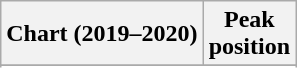<table class="wikitable sortable plainrowheaders" style="text-align:center">
<tr>
<th scope="col">Chart (2019–2020)</th>
<th scope="col">Peak<br>position</th>
</tr>
<tr>
</tr>
<tr>
</tr>
<tr>
</tr>
</table>
